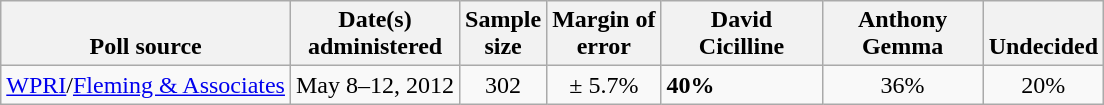<table class="wikitable">
<tr valign= bottom>
<th>Poll source</th>
<th>Date(s)<br>administered</th>
<th>Sample<br>size</th>
<th>Margin of<br>error</th>
<th style="width:100px;">David<br>Cicilline</th>
<th style="width:100px;">Anthony<br>Gemma</th>
<th>Undecided</th>
</tr>
<tr>
<td><a href='#'>WPRI</a>/<a href='#'>Fleming & Associates</a></td>
<td align=center>May 8–12, 2012</td>
<td align=center>302</td>
<td align=center>± 5.7%</td>
<td><strong>40%</strong></td>
<td align=center>36%</td>
<td align=center>20%</td>
</tr>
</table>
